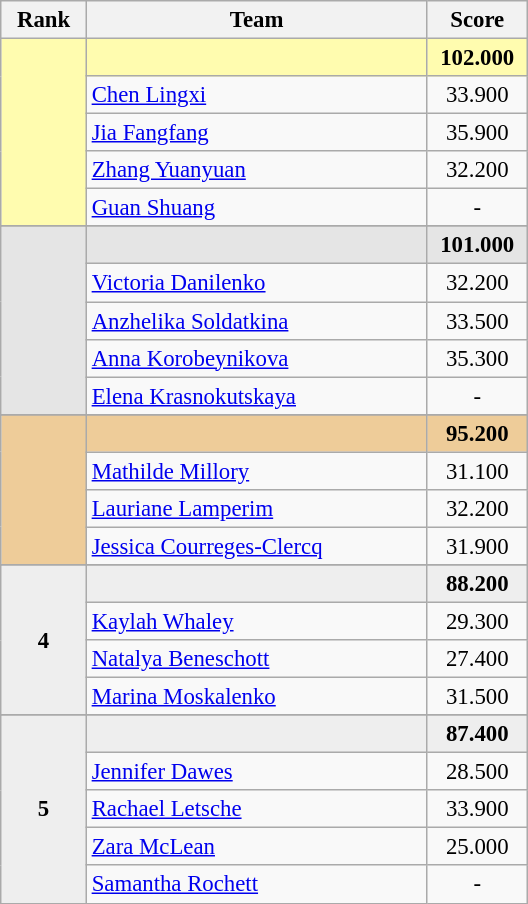<table class="wikitable" style="text-align:center; font-size:95%">
<tr>
<th style="width:50px;">Rank</th>
<th style="width:220px;">Team</th>
<th style="width:60px;">Score</th>
</tr>
<tr style="background:#fffcaf;">
<td rowspan=5></td>
<td style="text-align:left;"><strong></strong></td>
<td><strong>102.000</strong></td>
</tr>
<tr>
<td style="text-align:left;"><a href='#'>Chen Lingxi</a></td>
<td>33.900</td>
</tr>
<tr>
<td style="text-align:left;"><a href='#'>Jia Fangfang</a></td>
<td>35.900</td>
</tr>
<tr>
<td style="text-align:left;"><a href='#'>Zhang Yuanyuan</a></td>
<td>32.200</td>
</tr>
<tr>
<td style="text-align:left;"><a href='#'>Guan Shuang</a></td>
<td>-</td>
</tr>
<tr>
</tr>
<tr style="background:#e5e5e5;">
<td rowspan=5></td>
<td style="text-align:left;"><strong></strong></td>
<td><strong>101.000</strong></td>
</tr>
<tr>
<td style="text-align:left;"><a href='#'>Victoria Danilenko</a></td>
<td>32.200</td>
</tr>
<tr>
<td style="text-align:left;"><a href='#'>Anzhelika Soldatkina</a></td>
<td>33.500</td>
</tr>
<tr>
<td style="text-align:left;"><a href='#'>Anna Korobeynikova</a></td>
<td>35.300</td>
</tr>
<tr>
<td style="text-align:left;"><a href='#'>Elena Krasnokutskaya</a></td>
<td>-</td>
</tr>
<tr>
</tr>
<tr style="background:#ec9;">
<td rowspan=4></td>
<td style="text-align:left;"><strong></strong></td>
<td><strong>95.200</strong></td>
</tr>
<tr>
<td style="text-align:left;"><a href='#'>Mathilde Millory</a></td>
<td>31.100</td>
</tr>
<tr>
<td style="text-align:left;"><a href='#'>Lauriane Lamperim</a></td>
<td>32.200</td>
</tr>
<tr>
<td style="text-align:left;"><a href='#'>Jessica Courreges-Clercq</a></td>
<td>31.900</td>
</tr>
<tr>
</tr>
<tr style="background:#eee;">
<td rowspan=4><strong>4</strong></td>
<td style="text-align:left;"><strong></strong></td>
<td><strong>88.200</strong></td>
</tr>
<tr>
<td style="text-align:left;"><a href='#'>Kaylah Whaley</a></td>
<td>29.300</td>
</tr>
<tr>
<td style="text-align:left;"><a href='#'>Natalya Beneschott</a></td>
<td>27.400</td>
</tr>
<tr>
<td style="text-align:left;"><a href='#'>Marina Moskalenko</a></td>
<td>31.500</td>
</tr>
<tr>
</tr>
<tr style="background:#eee;">
<td rowspan=5><strong>5</strong></td>
<td style="text-align:left;"><strong></strong></td>
<td><strong>87.400</strong></td>
</tr>
<tr>
<td style="text-align:left;"><a href='#'>Jennifer Dawes</a></td>
<td>28.500</td>
</tr>
<tr>
<td style="text-align:left;"><a href='#'>Rachael Letsche</a></td>
<td>33.900</td>
</tr>
<tr>
<td style="text-align:left;"><a href='#'>Zara McLean</a></td>
<td>25.000</td>
</tr>
<tr>
<td style="text-align:left;"><a href='#'>Samantha Rochett</a></td>
<td>-</td>
</tr>
</table>
